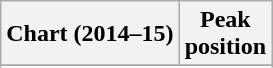<table class="wikitable sortable plainrowheaders">
<tr>
<th>Chart (2014–15)</th>
<th>Peak <br> position</th>
</tr>
<tr>
</tr>
<tr>
</tr>
<tr>
</tr>
</table>
